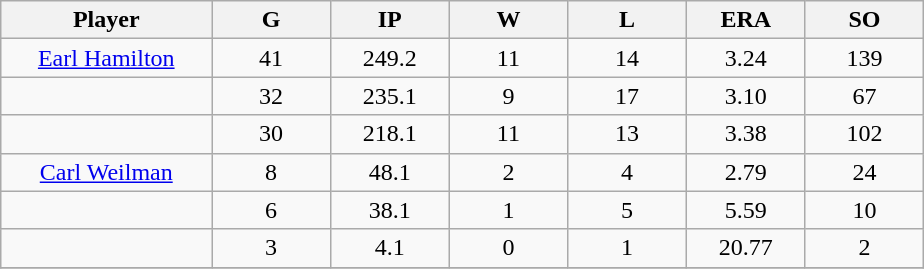<table class="wikitable sortable">
<tr>
<th bgcolor="#DDDDFF" width="16%">Player</th>
<th bgcolor="#DDDDFF" width="9%">G</th>
<th bgcolor="#DDDDFF" width="9%">IP</th>
<th bgcolor="#DDDDFF" width="9%">W</th>
<th bgcolor="#DDDDFF" width="9%">L</th>
<th bgcolor="#DDDDFF" width="9%">ERA</th>
<th bgcolor="#DDDDFF" width="9%">SO</th>
</tr>
<tr align="center">
<td><a href='#'>Earl Hamilton</a></td>
<td>41</td>
<td>249.2</td>
<td>11</td>
<td>14</td>
<td>3.24</td>
<td>139</td>
</tr>
<tr align=center>
<td></td>
<td>32</td>
<td>235.1</td>
<td>9</td>
<td>17</td>
<td>3.10</td>
<td>67</td>
</tr>
<tr align="center">
<td></td>
<td>30</td>
<td>218.1</td>
<td>11</td>
<td>13</td>
<td>3.38</td>
<td>102</td>
</tr>
<tr align="center">
<td><a href='#'>Carl Weilman</a></td>
<td>8</td>
<td>48.1</td>
<td>2</td>
<td>4</td>
<td>2.79</td>
<td>24</td>
</tr>
<tr align=center>
<td></td>
<td>6</td>
<td>38.1</td>
<td>1</td>
<td>5</td>
<td>5.59</td>
<td>10</td>
</tr>
<tr align="center">
<td></td>
<td>3</td>
<td>4.1</td>
<td>0</td>
<td>1</td>
<td>20.77</td>
<td>2</td>
</tr>
<tr align="center">
</tr>
</table>
